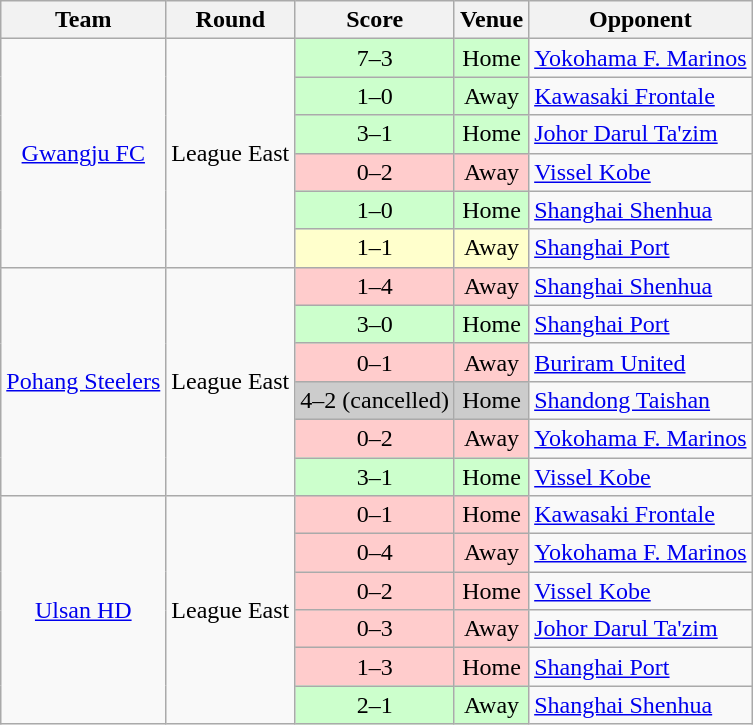<table class="wikitable" style="text-align:center">
<tr>
<th>Team</th>
<th>Round</th>
<th>Score</th>
<th>Venue</th>
<th>Opponent</th>
</tr>
<tr>
<td rowspan="6"><a href='#'>Gwangju FC</a></td>
<td rowspan="6">League East</td>
<td style="background:#cfc">7–3</td>
<td style="background:#cfc">Home</td>
<td align="left"> <a href='#'>Yokohama F. Marinos</a></td>
</tr>
<tr>
<td style="background:#cfc">1–0</td>
<td style="background:#cfc">Away</td>
<td align="left"> <a href='#'>Kawasaki Frontale</a></td>
</tr>
<tr>
<td style="background:#cfc">3–1</td>
<td style="background:#cfc">Home</td>
<td align="left"> <a href='#'>Johor Darul Ta'zim</a></td>
</tr>
<tr>
<td style="background:#fcc">0–2</td>
<td style="background:#fcc">Away</td>
<td align="left"> <a href='#'>Vissel Kobe</a></td>
</tr>
<tr>
<td style="background:#cfc">1–0</td>
<td style="background:#cfc">Home</td>
<td align="left"> <a href='#'>Shanghai Shenhua</a></td>
</tr>
<tr>
<td style="background:#ffc">1–1</td>
<td style="background:#ffc">Away</td>
<td align="left"> <a href='#'>Shanghai Port</a></td>
</tr>
<tr>
<td rowspan="6"><a href='#'>Pohang Steelers</a></td>
<td rowspan="6">League East</td>
<td style="background:#fcc">1–4</td>
<td style="background:#fcc">Away</td>
<td align="left"> <a href='#'>Shanghai Shenhua</a></td>
</tr>
<tr>
<td style="background:#cfc">3–0</td>
<td style="background:#cfc">Home</td>
<td align="left"> <a href='#'>Shanghai Port</a></td>
</tr>
<tr>
<td style="background:#fcc">0–1</td>
<td style="background:#fcc">Away</td>
<td align="left"> <a href='#'>Buriram United</a></td>
</tr>
<tr>
<td style="background:#ccc">4–2 (cancelled)</td>
<td style="background:#ccc">Home</td>
<td align="left"> <a href='#'>Shandong Taishan</a></td>
</tr>
<tr>
<td style="background:#fcc">0–2</td>
<td style="background:#fcc">Away</td>
<td align="left"> <a href='#'>Yokohama F. Marinos</a></td>
</tr>
<tr>
<td style="background:#cfc">3–1</td>
<td style="background:#cfc">Home</td>
<td align="left"> <a href='#'>Vissel Kobe</a></td>
</tr>
<tr>
<td rowspan="6"><a href='#'>Ulsan HD</a></td>
<td rowspan="6">League East</td>
<td style="background:#fcc">0–1</td>
<td style="background:#fcc">Home</td>
<td align="left"> <a href='#'>Kawasaki Frontale</a></td>
</tr>
<tr>
<td style="background:#fcc">0–4</td>
<td style="background:#fcc">Away</td>
<td align="left"> <a href='#'>Yokohama F. Marinos</a></td>
</tr>
<tr>
<td style="background:#fcc">0–2</td>
<td style="background:#fcc">Home</td>
<td align="left"> <a href='#'>Vissel Kobe</a></td>
</tr>
<tr>
<td style="background:#fcc">0–3</td>
<td style="background:#fcc">Away</td>
<td align="left"> <a href='#'>Johor Darul Ta'zim</a></td>
</tr>
<tr>
<td style="background:#fcc">1–3</td>
<td style="background:#fcc">Home</td>
<td align="left"> <a href='#'>Shanghai Port</a></td>
</tr>
<tr>
<td style="background:#cfc">2–1</td>
<td style="background:#cfc">Away</td>
<td align="left"> <a href='#'>Shanghai Shenhua</a></td>
</tr>
</table>
